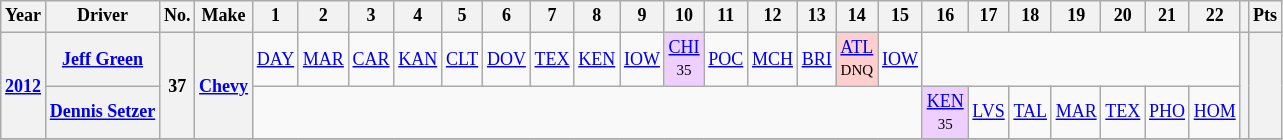<table class="wikitable" style="text-align:center; font-size:75%">
<tr>
<th>Year</th>
<th>Driver</th>
<th>No.</th>
<th>Make</th>
<th>1</th>
<th>2</th>
<th>3</th>
<th>4</th>
<th>5</th>
<th>6</th>
<th>7</th>
<th>8</th>
<th>9</th>
<th>10</th>
<th>11</th>
<th>12</th>
<th>13</th>
<th>14</th>
<th>15</th>
<th>16</th>
<th>17</th>
<th>18</th>
<th>19</th>
<th>20</th>
<th>21</th>
<th>22</th>
<th></th>
<th>Pts</th>
</tr>
<tr>
<th rowspan=2><a href='#'>2012</a></th>
<th><a href='#'>Jeff Green</a></th>
<th rowspan=2>37</th>
<th rowspan=2><a href='#'>Chevy</a></th>
<td><a href='#'>DAY</a></td>
<td><a href='#'>MAR</a></td>
<td><a href='#'>CAR</a></td>
<td><a href='#'>KAN</a></td>
<td><a href='#'>CLT</a></td>
<td><a href='#'>DOV</a></td>
<td><a href='#'>TEX</a></td>
<td><a href='#'>KEN</a></td>
<td><a href='#'>IOW</a></td>
<td style="background:#EFCFFF;"><a href='#'>CHI</a><br><small>35</small></td>
<td><a href='#'>POC</a></td>
<td><a href='#'>MCH</a></td>
<td><a href='#'>BRI</a></td>
<td style="background:#FFCFCF;"><a href='#'>ATL</a><br><small>DNQ</small></td>
<td><a href='#'>IOW</a></td>
<td colspan=7></td>
<th rowspan=2></th>
<th rowspan=2></th>
</tr>
<tr>
<th><a href='#'>Dennis Setzer</a></th>
<td colspan=15></td>
<td style="background:#EFCFFF;"><a href='#'>KEN</a><br><small>35</small></td>
<td><a href='#'>LVS</a></td>
<td><a href='#'>TAL</a></td>
<td><a href='#'>MAR</a></td>
<td><a href='#'>TEX</a></td>
<td><a href='#'>PHO</a></td>
<td><a href='#'>HOM</a></td>
</tr>
<tr>
</tr>
</table>
